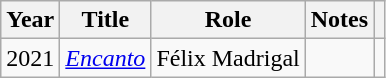<table class="wikitable">
<tr>
<th>Year</th>
<th>Title</th>
<th>Role</th>
<th>Notes</th>
<th></th>
</tr>
<tr>
<td>2021</td>
<td><em><a href='#'>Encanto</a></em></td>
<td>Félix Madrigal</td>
<td></td>
<td></td>
</tr>
</table>
